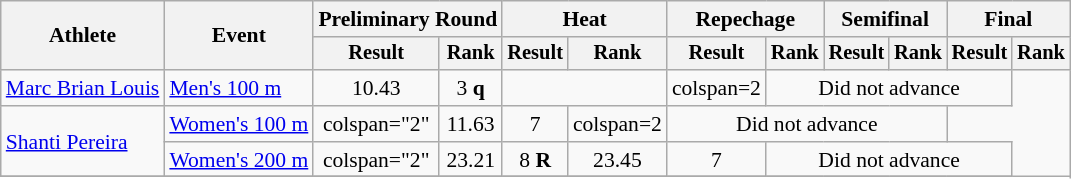<table class="wikitable" style="font-size:90%">
<tr>
<th rowspan="2">Athlete</th>
<th rowspan="2">Event</th>
<th colspan="2">Preliminary Round</th>
<th colspan="2">Heat</th>
<th colspan="2">Repechage</th>
<th colspan="2">Semifinal</th>
<th colspan="2">Final</th>
</tr>
<tr style="font-size:95%">
<th>Result</th>
<th>Rank</th>
<th>Result</th>
<th>Rank</th>
<th>Result</th>
<th>Rank</th>
<th>Result</th>
<th>Rank</th>
<th>Result</th>
<th>Rank</th>
</tr>
<tr align=center>
<td align=left><a href='#'>Marc Brian Louis</a></td>
<td align=left><a href='#'>Men's 100 m</a></td>
<td>10.43</td>
<td>3 <strong>q</strong></td>
<td colspan=2></td>
<td>colspan=2 </td>
<td colspan="4">Did not advance</td>
</tr>
<tr align=center>
<td align=left rowspan=2><a href='#'>Shanti Pereira</a></td>
<td align=left><a href='#'>Women's 100 m</a></td>
<td>colspan="2" </td>
<td>11.63</td>
<td>7</td>
<td>colspan=2 </td>
<td colspan="4">Did not advance</td>
</tr>
<tr align=center>
<td align=left><a href='#'>Women's 200 m</a></td>
<td>colspan="2" </td>
<td>23.21</td>
<td>8 <strong>R</strong></td>
<td>23.45</td>
<td>7</td>
<td colspan=4>Did not advance</td>
</tr>
<tr align=center>
</tr>
</table>
